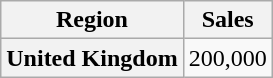<table class="wikitable sortable plainrowheaders">
<tr>
<th scope="col">Region</th>
<th scope="col">Sales</th>
</tr>
<tr>
<th scope="row">United Kingdom</th>
<td>200,000</td>
</tr>
</table>
